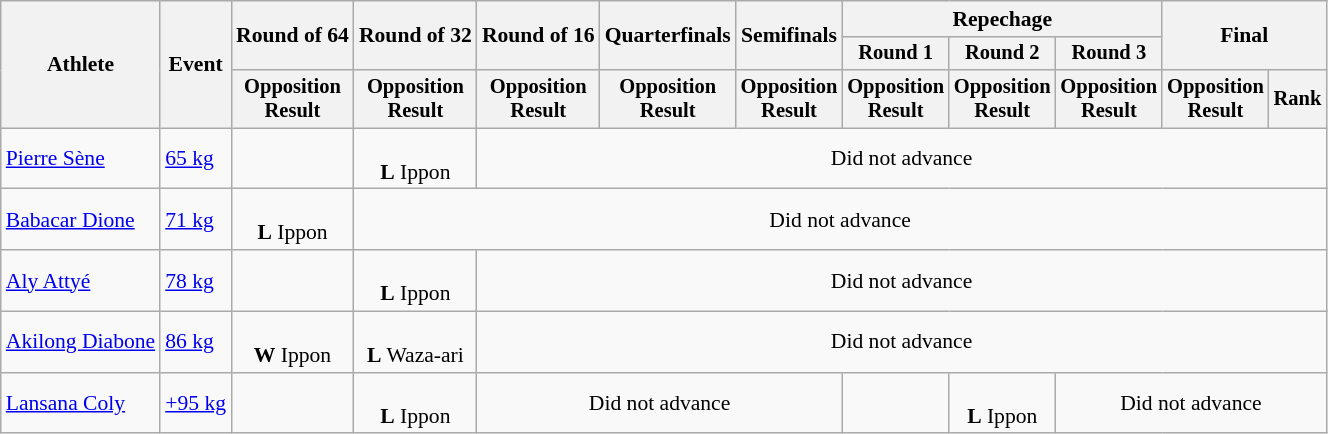<table class="wikitable" style="font-size:90%">
<tr>
<th rowspan="3">Athlete</th>
<th rowspan="3">Event</th>
<th rowspan="2">Round of 64</th>
<th rowspan="2">Round of 32</th>
<th rowspan="2">Round of 16</th>
<th rowspan="2">Quarterfinals</th>
<th rowspan="2">Semifinals</th>
<th colspan=3>Repechage</th>
<th rowspan="2" colspan=2>Final</th>
</tr>
<tr style="font-size:95%">
<th>Round 1</th>
<th>Round 2</th>
<th>Round 3</th>
</tr>
<tr style="font-size:95%">
<th>Opposition<br>Result</th>
<th>Opposition<br>Result</th>
<th>Opposition<br>Result</th>
<th>Opposition<br>Result</th>
<th>Opposition<br>Result</th>
<th>Opposition<br>Result</th>
<th>Opposition<br>Result</th>
<th>Opposition<br>Result</th>
<th>Opposition<br>Result</th>
<th>Rank</th>
</tr>
<tr align=center>
<td align=left><a href='#'>Pierre Sène</a></td>
<td align=left><a href='#'>65 kg</a></td>
<td></td>
<td><br><strong>L</strong> Ippon</td>
<td colspan=8>Did not advance</td>
</tr>
<tr align=center>
<td align=left><a href='#'>Babacar Dione</a></td>
<td align=left><a href='#'>71 kg</a></td>
<td><br><strong>L</strong> Ippon</td>
<td colspan=9>Did not advance</td>
</tr>
<tr align=center>
<td align=left><a href='#'>Aly Attyé</a></td>
<td align=left><a href='#'>78 kg</a></td>
<td></td>
<td><br><strong>L</strong> Ippon</td>
<td colspan=8>Did not advance</td>
</tr>
<tr align=center>
<td align=left><a href='#'>Akilong Diabone</a></td>
<td align=left><a href='#'>86 kg</a></td>
<td><br><strong>W</strong> Ippon</td>
<td><br><strong>L</strong> Waza-ari</td>
<td colspan=8>Did not advance</td>
</tr>
<tr align=center>
<td align=left><a href='#'>Lansana Coly</a></td>
<td align=left><a href='#'>+95 kg</a></td>
<td></td>
<td><br><strong>L</strong> Ippon</td>
<td colspan=3>Did not advance</td>
<td></td>
<td><br><strong>L</strong> Ippon</td>
<td colspan=3>Did not advance</td>
</tr>
</table>
